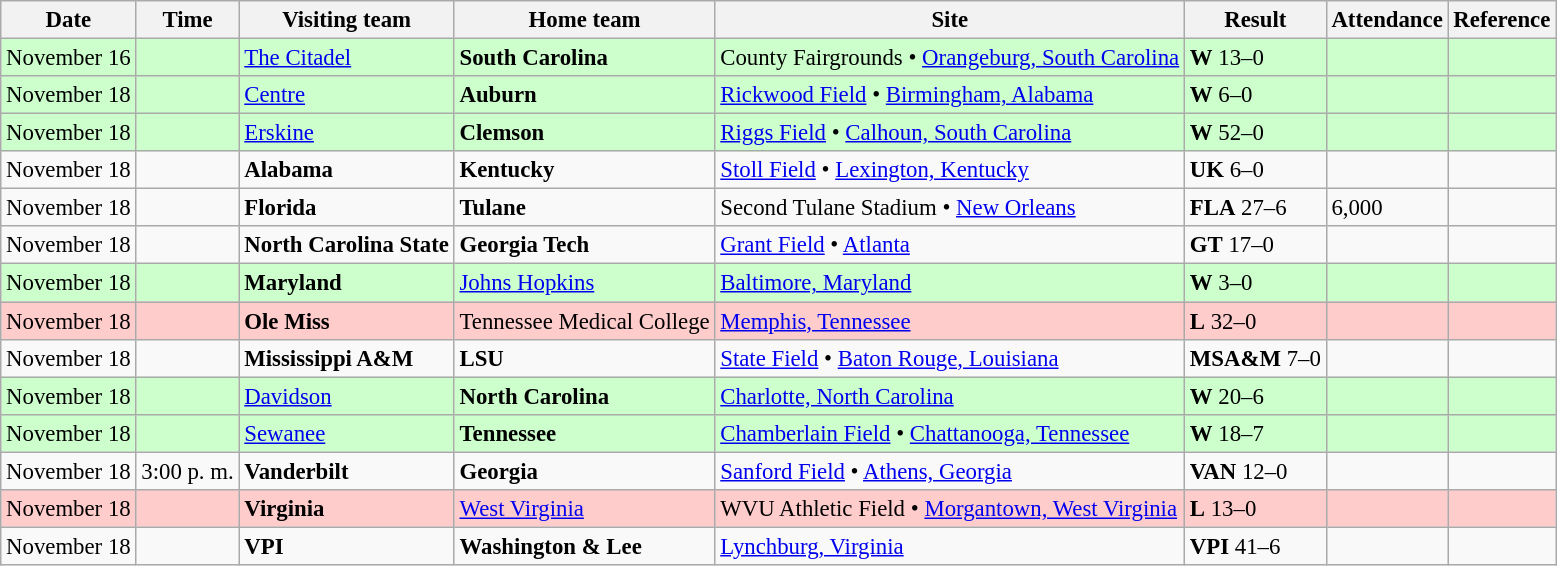<table class="wikitable" style="font-size:95%;">
<tr>
<th>Date</th>
<th>Time</th>
<th>Visiting team</th>
<th>Home team</th>
<th>Site</th>
<th>Result</th>
<th>Attendance</th>
<th class="unsortable">Reference</th>
</tr>
<tr bgcolor=ccffcc>
<td>November 16</td>
<td></td>
<td><a href='#'>The Citadel</a></td>
<td><strong>South Carolina</strong></td>
<td>County Fairgrounds • <a href='#'>Orangeburg, South Carolina</a></td>
<td><strong>W</strong> 13–0</td>
<td></td>
<td></td>
</tr>
<tr bgcolor=ccffcc>
<td>November 18</td>
<td></td>
<td><a href='#'>Centre</a></td>
<td><strong>Auburn</strong></td>
<td><a href='#'>Rickwood Field</a> • <a href='#'>Birmingham, Alabama</a></td>
<td><strong>W</strong> 6–0</td>
<td></td>
<td></td>
</tr>
<tr bgcolor=ccffcc>
<td>November 18</td>
<td></td>
<td><a href='#'>Erskine</a></td>
<td><strong>Clemson</strong></td>
<td><a href='#'>Riggs Field</a> • <a href='#'>Calhoun, South Carolina</a></td>
<td><strong>W</strong> 52–0</td>
<td></td>
<td></td>
</tr>
<tr bgcolor=>
<td>November 18</td>
<td></td>
<td><strong>Alabama</strong></td>
<td><strong>Kentucky</strong></td>
<td><a href='#'>Stoll Field</a> • <a href='#'>Lexington, Kentucky</a></td>
<td><strong>UK</strong> 6–0</td>
<td></td>
<td></td>
</tr>
<tr bgcolor=>
<td>November 18</td>
<td></td>
<td><strong>Florida</strong></td>
<td><strong>Tulane</strong></td>
<td>Second Tulane Stadium • <a href='#'>New Orleans</a></td>
<td><strong>FLA</strong> 27–6</td>
<td>6,000</td>
<td></td>
</tr>
<tr bgcolor=>
<td>November 18</td>
<td></td>
<td><strong>North Carolina State</strong></td>
<td><strong>Georgia Tech</strong></td>
<td><a href='#'>Grant Field</a> • <a href='#'>Atlanta</a></td>
<td><strong>GT</strong> 17–0</td>
<td></td>
<td></td>
</tr>
<tr bgcolor=ccffcc>
<td>November 18</td>
<td></td>
<td><strong>Maryland</strong></td>
<td><a href='#'>Johns Hopkins</a></td>
<td><a href='#'>Baltimore, Maryland</a></td>
<td><strong>W</strong> 3–0</td>
<td></td>
<td></td>
</tr>
<tr bgcolor=ffcccc>
<td>November 18</td>
<td></td>
<td><strong>Ole Miss</strong></td>
<td>Tennessee Medical College</td>
<td><a href='#'>Memphis, Tennessee</a></td>
<td><strong>L</strong> 32–0</td>
<td></td>
<td></td>
</tr>
<tr bgcolor=>
<td>November 18</td>
<td></td>
<td><strong>Mississippi A&M</strong></td>
<td><strong>LSU</strong></td>
<td><a href='#'>State Field</a> • <a href='#'>Baton Rouge, Louisiana</a></td>
<td><strong>MSA&M</strong> 7–0</td>
<td></td>
<td></td>
</tr>
<tr bgcolor=ccffcc>
<td>November 18</td>
<td></td>
<td><a href='#'>Davidson</a></td>
<td><strong>North Carolina</strong></td>
<td><a href='#'>Charlotte, North Carolina</a></td>
<td><strong>W</strong> 20–6</td>
<td></td>
<td></td>
</tr>
<tr bgcolor=ccffcc>
<td>November 18</td>
<td></td>
<td><a href='#'>Sewanee</a></td>
<td><strong>Tennessee</strong></td>
<td><a href='#'>Chamberlain Field</a> • <a href='#'>Chattanooga, Tennessee</a></td>
<td><strong>W</strong> 18–7</td>
<td></td>
<td></td>
</tr>
<tr bgcolor=>
<td>November 18</td>
<td>3:00 p. m.</td>
<td><strong>Vanderbilt</strong></td>
<td><strong>Georgia</strong></td>
<td><a href='#'>Sanford Field</a> • <a href='#'>Athens, Georgia</a></td>
<td><strong>VAN</strong> 12–0</td>
<td></td>
<td></td>
</tr>
<tr bgcolor=ffcccc>
<td>November 18</td>
<td></td>
<td><strong>Virginia</strong></td>
<td><a href='#'>West Virginia</a></td>
<td>WVU Athletic Field • <a href='#'>Morgantown, West Virginia</a></td>
<td><strong>L</strong> 13–0</td>
<td></td>
<td></td>
</tr>
<tr bgcolor=>
<td>November 18</td>
<td></td>
<td><strong>VPI</strong></td>
<td><strong>Washington & Lee</strong></td>
<td><a href='#'>Lynchburg, Virginia</a></td>
<td><strong>VPI</strong> 41–6</td>
<td></td>
<td></td>
</tr>
</table>
